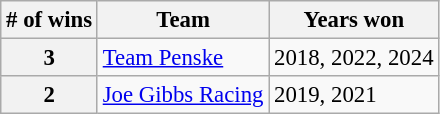<table class="wikitable" style="font-size: 95%;">
<tr>
<th># of wins</th>
<th>Team</th>
<th>Years won</th>
</tr>
<tr>
<th>3</th>
<td><a href='#'>Team Penske</a></td>
<td>2018, 2022, 2024</td>
</tr>
<tr>
<th>2</th>
<td><a href='#'>Joe Gibbs Racing</a></td>
<td>2019, 2021</td>
</tr>
</table>
